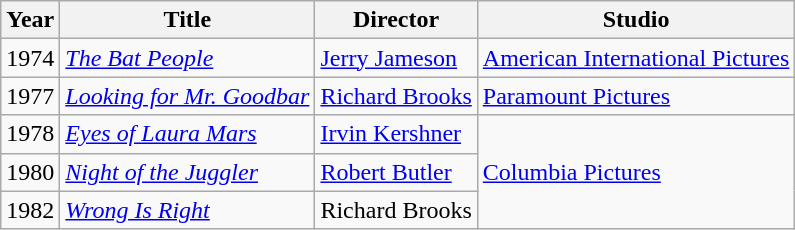<table class="wikitable sortable">
<tr>
<th>Year</th>
<th>Title</th>
<th>Director</th>
<th>Studio</th>
</tr>
<tr>
<td>1974</td>
<td><em><a href='#'>The Bat People</a></em></td>
<td><a href='#'>Jerry Jameson</a></td>
<td><a href='#'>American International Pictures</a></td>
</tr>
<tr>
<td>1977</td>
<td><em><a href='#'>Looking for Mr. Goodbar</a></em></td>
<td><a href='#'>Richard Brooks</a></td>
<td><a href='#'>Paramount Pictures</a></td>
</tr>
<tr>
<td>1978</td>
<td><em><a href='#'>Eyes of Laura Mars</a></em></td>
<td><a href='#'>Irvin Kershner</a></td>
<td rowspan=3><a href='#'>Columbia Pictures</a></td>
</tr>
<tr>
<td>1980</td>
<td><em><a href='#'>Night of the Juggler</a></em></td>
<td><a href='#'>Robert Butler</a></td>
</tr>
<tr>
<td>1982</td>
<td><em><a href='#'>Wrong Is Right</a></em></td>
<td>Richard Brooks</td>
</tr>
</table>
